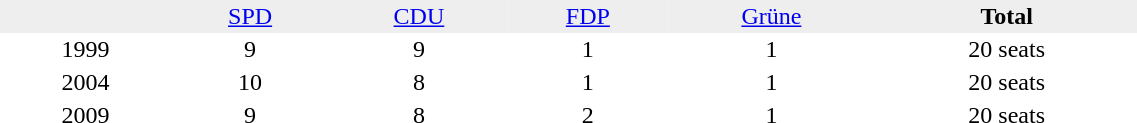<table border="0" cellpadding="2" cellspacing="0" width="60%">
<tr bgcolor="#eeeeee" align="center">
<td></td>
<td><a href='#'>SPD</a></td>
<td><a href='#'>CDU</a></td>
<td><a href='#'>FDP</a></td>
<td><a href='#'>Grüne</a></td>
<td><strong>Total</strong></td>
</tr>
<tr align="center">
<td>1999</td>
<td>9</td>
<td>9</td>
<td>1</td>
<td>1</td>
<td>20 seats</td>
</tr>
<tr align="center">
<td>2004</td>
<td>10</td>
<td>8</td>
<td>1</td>
<td>1</td>
<td>20 seats</td>
</tr>
<tr align="center">
<td>2009</td>
<td>9</td>
<td>8</td>
<td>2</td>
<td>1</td>
<td>20 seats</td>
</tr>
</table>
